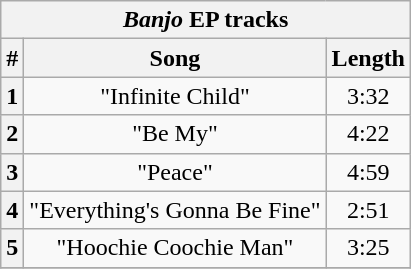<table class="wikitable plainrowheaders" style="text-align:center">
<tr>
<th colspan="4"><em>Banjo</em> EP tracks</th>
</tr>
<tr>
<th>#</th>
<th>Song</th>
<th>Length</th>
</tr>
<tr>
<th>1</th>
<td>"Infinite Child"</td>
<td>3:32</td>
</tr>
<tr>
<th>2</th>
<td>"Be My"</td>
<td>4:22</td>
</tr>
<tr>
<th>3</th>
<td>"Peace"</td>
<td>4:59</td>
</tr>
<tr>
<th>4</th>
<td>"Everything's Gonna Be Fine"</td>
<td>2:51</td>
</tr>
<tr>
<th>5</th>
<td>"Hoochie Coochie Man"</td>
<td>3:25</td>
</tr>
<tr>
</tr>
</table>
